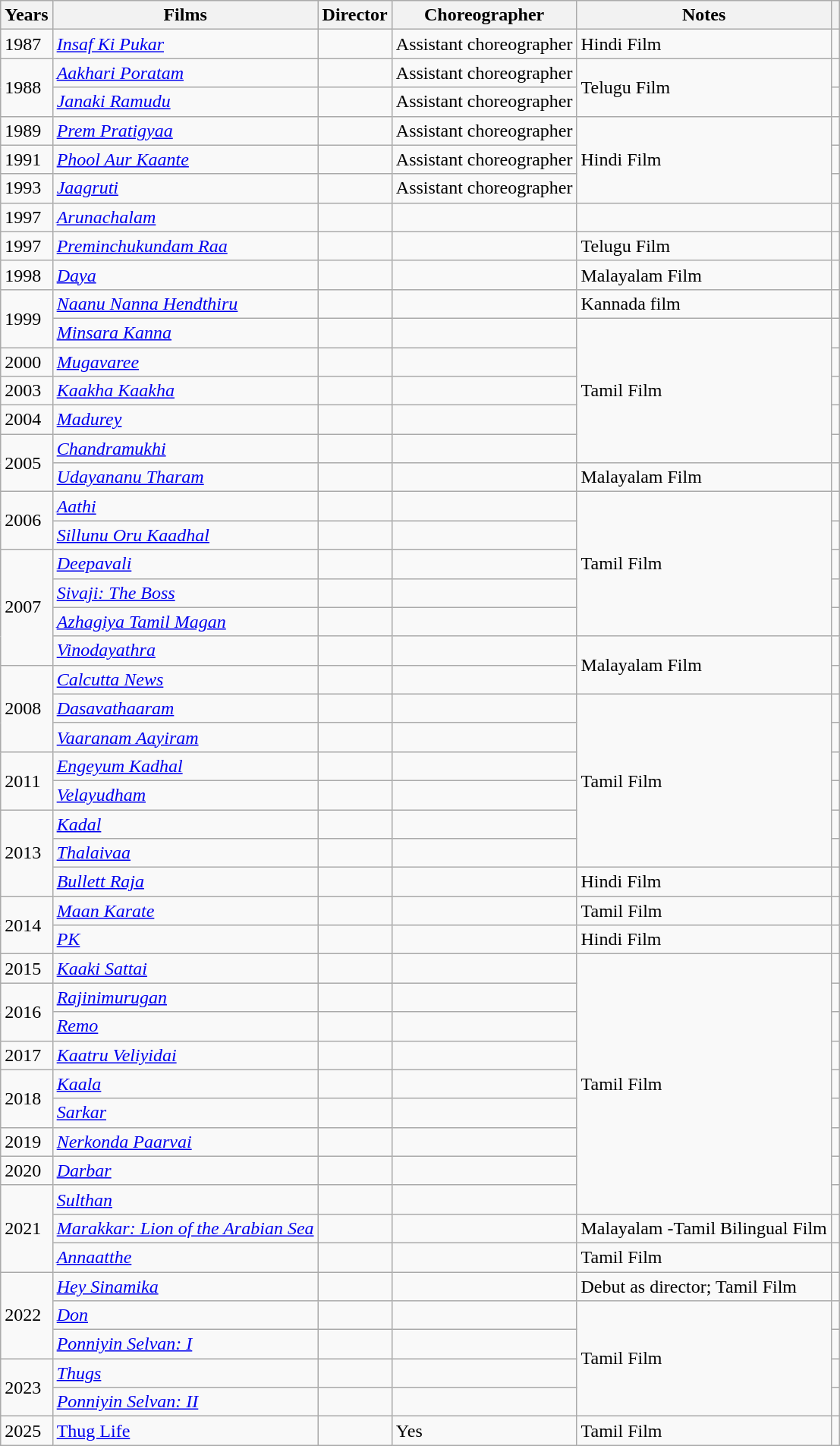<table class="wikitable">
<tr>
<th>Years</th>
<th>Films</th>
<th>Director</th>
<th>Choreographer</th>
<th>Notes</th>
<th></th>
</tr>
<tr>
<td>1987</td>
<td><em><a href='#'>Insaf Ki Pukar</a></em></td>
<td></td>
<td>Assistant choreographer</td>
<td>Hindi Film</td>
<td></td>
</tr>
<tr>
<td rowspan="2">1988</td>
<td><em><a href='#'>Aakhari Poratam</a></em></td>
<td></td>
<td>Assistant choreographer</td>
<td rowspan="2">Telugu Film</td>
<td></td>
</tr>
<tr>
<td><em><a href='#'>Janaki Ramudu</a></em></td>
<td></td>
<td>Assistant choreographer</td>
<td></td>
</tr>
<tr>
<td>1989</td>
<td><em><a href='#'>Prem Pratigyaa</a></em></td>
<td></td>
<td>Assistant choreographer</td>
<td rowspan="3">Hindi Film</td>
<td></td>
</tr>
<tr>
<td>1991</td>
<td><em><a href='#'>Phool Aur Kaante</a></em></td>
<td></td>
<td>Assistant choreographer</td>
<td></td>
</tr>
<tr>
<td>1993</td>
<td><em><a href='#'>Jaagruti</a></em></td>
<td></td>
<td>Assistant choreographer</td>
<td></td>
</tr>
<tr>
<td>1997</td>
<td><em><a href='#'>Arunachalam</a></em></td>
<td></td>
<td></td>
<td></td>
<td></td>
</tr>
<tr>
<td>1997</td>
<td><em><a href='#'>Preminchukundam Raa</a></em></td>
<td></td>
<td></td>
<td>Telugu Film</td>
<td></td>
</tr>
<tr>
<td>1998</td>
<td><em><a href='#'>Daya</a></em></td>
<td></td>
<td></td>
<td>Malayalam Film</td>
<td></td>
</tr>
<tr>
<td rowspan="2">1999</td>
<td><em><a href='#'>Naanu Nanna Hendthiru</a></em></td>
<td></td>
<td></td>
<td>Kannada film</td>
<td></td>
</tr>
<tr>
<td><em><a href='#'>Minsara Kanna</a></em></td>
<td></td>
<td></td>
<td rowspan="5">Tamil Film</td>
<td></td>
</tr>
<tr>
<td>2000</td>
<td><em><a href='#'>Mugavaree</a></em></td>
<td></td>
<td></td>
<td></td>
</tr>
<tr>
<td>2003</td>
<td><em><a href='#'>Kaakha Kaakha</a></em></td>
<td></td>
<td></td>
<td></td>
</tr>
<tr>
<td>2004</td>
<td><em><a href='#'>Madurey</a></em></td>
<td></td>
<td></td>
<td></td>
</tr>
<tr>
<td rowspan="2">2005</td>
<td><em><a href='#'>Chandramukhi</a></em></td>
<td></td>
<td></td>
<td></td>
</tr>
<tr>
<td><em><a href='#'>Udayananu Tharam</a></em></td>
<td></td>
<td></td>
<td>Malayalam Film</td>
<td></td>
</tr>
<tr>
<td rowspan="2">2006</td>
<td><em><a href='#'>Aathi</a></em></td>
<td></td>
<td></td>
<td rowspan="5">Tamil Film</td>
<td></td>
</tr>
<tr>
<td><em><a href='#'>Sillunu Oru Kaadhal</a></em></td>
<td></td>
<td></td>
<td></td>
</tr>
<tr>
<td rowspan="4">2007</td>
<td><em><a href='#'>Deepavali</a></em></td>
<td></td>
<td></td>
<td></td>
</tr>
<tr>
<td><em><a href='#'>Sivaji: The Boss</a></em></td>
<td></td>
<td></td>
<td></td>
</tr>
<tr>
<td><em><a href='#'>Azhagiya Tamil Magan</a></em></td>
<td></td>
<td></td>
<td></td>
</tr>
<tr>
<td><em><a href='#'>Vinodayathra</a></em></td>
<td></td>
<td></td>
<td rowspan="2">Malayalam Film</td>
<td></td>
</tr>
<tr>
<td rowspan="3">2008</td>
<td><em><a href='#'>Calcutta News</a></em></td>
<td></td>
<td></td>
<td></td>
</tr>
<tr>
<td><em><a href='#'>Dasavathaaram</a></em></td>
<td></td>
<td></td>
<td rowspan="6">Tamil Film</td>
<td></td>
</tr>
<tr>
<td><em><a href='#'>Vaaranam Aayiram</a></em></td>
<td></td>
<td></td>
<td></td>
</tr>
<tr>
<td rowspan="2">2011</td>
<td><em><a href='#'>Engeyum Kadhal</a></em></td>
<td></td>
<td></td>
<td></td>
</tr>
<tr>
<td><em><a href='#'>Velayudham</a></em></td>
<td></td>
<td></td>
<td></td>
</tr>
<tr>
<td rowspan="3">2013</td>
<td><em><a href='#'>Kadal</a></em></td>
<td></td>
<td></td>
<td></td>
</tr>
<tr>
<td><em><a href='#'>Thalaivaa</a></em></td>
<td></td>
<td></td>
<td></td>
</tr>
<tr>
<td><em><a href='#'>Bullett Raja</a></em></td>
<td></td>
<td></td>
<td>Hindi Film</td>
<td></td>
</tr>
<tr>
<td rowspan="2">2014</td>
<td><em><a href='#'>Maan Karate</a></em></td>
<td></td>
<td></td>
<td>Tamil Film</td>
<td></td>
</tr>
<tr>
<td><em><a href='#'>PK</a></em></td>
<td></td>
<td></td>
<td>Hindi Film</td>
<td></td>
</tr>
<tr>
<td>2015</td>
<td><em><a href='#'>Kaaki Sattai</a></em></td>
<td></td>
<td></td>
<td rowspan="9">Tamil Film</td>
<td></td>
</tr>
<tr>
<td rowspan="2">2016</td>
<td><em><a href='#'>Rajinimurugan</a></em></td>
<td></td>
<td></td>
<td></td>
</tr>
<tr>
<td><em><a href='#'>Remo</a></em></td>
<td></td>
<td></td>
<td></td>
</tr>
<tr>
<td>2017</td>
<td><em><a href='#'>Kaatru Veliyidai</a></em></td>
<td></td>
<td></td>
<td></td>
</tr>
<tr>
<td rowspan="2">2018</td>
<td><em><a href='#'>Kaala</a></em></td>
<td></td>
<td></td>
<td></td>
</tr>
<tr>
<td><em><a href='#'>Sarkar</a></em></td>
<td></td>
<td></td>
<td></td>
</tr>
<tr>
<td>2019</td>
<td><em><a href='#'>Nerkonda Paarvai</a></em></td>
<td></td>
<td></td>
<td></td>
</tr>
<tr>
<td>2020</td>
<td><em><a href='#'>Darbar</a></em></td>
<td></td>
<td></td>
<td></td>
</tr>
<tr>
<td rowspan="3">2021</td>
<td><em><a href='#'>Sulthan</a></em></td>
<td></td>
<td></td>
<td></td>
</tr>
<tr>
<td><em><a href='#'>Marakkar: Lion of the Arabian Sea</a></em></td>
<td></td>
<td></td>
<td>Malayalam -Tamil Bilingual Film</td>
<td></td>
</tr>
<tr>
<td><em><a href='#'>Annaatthe</a></em></td>
<td></td>
<td></td>
<td>Tamil Film</td>
<td></td>
</tr>
<tr>
<td rowspan="3">2022</td>
<td><em><a href='#'>Hey Sinamika</a></em></td>
<td></td>
<td></td>
<td>Debut as director; Tamil Film</td>
<td></td>
</tr>
<tr>
<td><em><a href='#'>Don</a></em></td>
<td></td>
<td></td>
<td rowspan="4">Tamil Film</td>
<td></td>
</tr>
<tr>
<td><em><a href='#'>Ponniyin Selvan: I</a></em></td>
<td></td>
<td></td>
<td></td>
</tr>
<tr>
<td rowspan="2">2023</td>
<td><em><a href='#'>Thugs</a></em></td>
<td></td>
<td></td>
<td></td>
</tr>
<tr>
<td><em><a href='#'>Ponniyin Selvan: II</a></em></td>
<td></td>
<td></td>
<td></td>
</tr>
<tr>
<td>2025</td>
<td><a href='#'>Thug Life</a></td>
<td></td>
<td>Yes</td>
<td>Tamil Film</td>
<td></td>
</tr>
</table>
